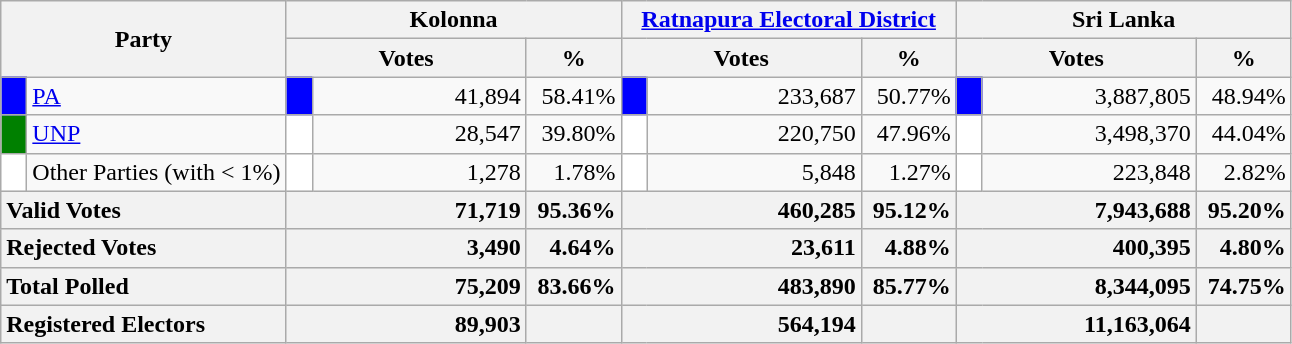<table class="wikitable">
<tr>
<th colspan="2" width="144px"rowspan="2">Party</th>
<th colspan="3" width="216px">Kolonna</th>
<th colspan="3" width="216px"><a href='#'>Ratnapura Electoral District</a></th>
<th colspan="3" width="216px">Sri Lanka</th>
</tr>
<tr>
<th colspan="2" width="144px">Votes</th>
<th>%</th>
<th colspan="2" width="144px">Votes</th>
<th>%</th>
<th colspan="2" width="144px">Votes</th>
<th>%</th>
</tr>
<tr>
<td style="background-color:blue;" width="10px"></td>
<td style="text-align:left;"><a href='#'>PA</a></td>
<td style="background-color:blue;" width="10px"></td>
<td style="text-align:right;">41,894</td>
<td style="text-align:right;">58.41%</td>
<td style="background-color:blue;" width="10px"></td>
<td style="text-align:right;">233,687</td>
<td style="text-align:right;">50.77%</td>
<td style="background-color:blue;" width="10px"></td>
<td style="text-align:right;">3,887,805</td>
<td style="text-align:right;">48.94%</td>
</tr>
<tr>
<td style="background-color:green;" width="10px"></td>
<td style="text-align:left;"><a href='#'>UNP</a></td>
<td style="background-color:white;" width="10px"></td>
<td style="text-align:right;">28,547</td>
<td style="text-align:right;">39.80%</td>
<td style="background-color:white;" width="10px"></td>
<td style="text-align:right;">220,750</td>
<td style="text-align:right;">47.96%</td>
<td style="background-color:white;" width="10px"></td>
<td style="text-align:right;">3,498,370</td>
<td style="text-align:right;">44.04%</td>
</tr>
<tr>
<td style="background-color:white;" width="10px"></td>
<td style="text-align:left;">Other Parties (with < 1%)</td>
<td style="background-color:white;" width="10px"></td>
<td style="text-align:right;">1,278</td>
<td style="text-align:right;">1.78%</td>
<td style="background-color:white;" width="10px"></td>
<td style="text-align:right;">5,848</td>
<td style="text-align:right;">1.27%</td>
<td style="background-color:white;" width="10px"></td>
<td style="text-align:right;">223,848</td>
<td style="text-align:right;">2.82%</td>
</tr>
<tr>
<th colspan="2" width="144px"style="text-align:left;">Valid Votes</th>
<th style="text-align:right;"colspan="2" width="144px">71,719</th>
<th style="text-align:right;">95.36%</th>
<th style="text-align:right;"colspan="2" width="144px">460,285</th>
<th style="text-align:right;">95.12%</th>
<th style="text-align:right;"colspan="2" width="144px">7,943,688</th>
<th style="text-align:right;">95.20%</th>
</tr>
<tr>
<th colspan="2" width="144px"style="text-align:left;">Rejected Votes</th>
<th style="text-align:right;"colspan="2" width="144px">3,490</th>
<th style="text-align:right;">4.64%</th>
<th style="text-align:right;"colspan="2" width="144px">23,611</th>
<th style="text-align:right;">4.88%</th>
<th style="text-align:right;"colspan="2" width="144px">400,395</th>
<th style="text-align:right;">4.80%</th>
</tr>
<tr>
<th colspan="2" width="144px"style="text-align:left;">Total Polled</th>
<th style="text-align:right;"colspan="2" width="144px">75,209</th>
<th style="text-align:right;">83.66%</th>
<th style="text-align:right;"colspan="2" width="144px">483,890</th>
<th style="text-align:right;">85.77%</th>
<th style="text-align:right;"colspan="2" width="144px">8,344,095</th>
<th style="text-align:right;">74.75%</th>
</tr>
<tr>
<th colspan="2" width="144px"style="text-align:left;">Registered Electors</th>
<th style="text-align:right;"colspan="2" width="144px">89,903</th>
<th></th>
<th style="text-align:right;"colspan="2" width="144px">564,194</th>
<th></th>
<th style="text-align:right;"colspan="2" width="144px">11,163,064</th>
<th></th>
</tr>
</table>
